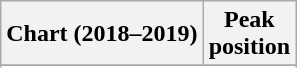<table class="wikitable sortable">
<tr>
<th>Chart (2018–2019)</th>
<th>Peak<br>position</th>
</tr>
<tr>
</tr>
<tr>
</tr>
</table>
